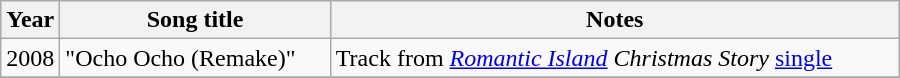<table class="wikitable" style="width:600px">
<tr>
<th width=10>Year</th>
<th>Song title</th>
<th>Notes</th>
</tr>
<tr>
<td>2008</td>
<td>"Ocho Ocho (Remake)"</td>
<td>Track from <em><a href='#'>Romantic Island</a> Christmas Story</em> <a href='#'>single</a></td>
</tr>
<tr>
</tr>
</table>
